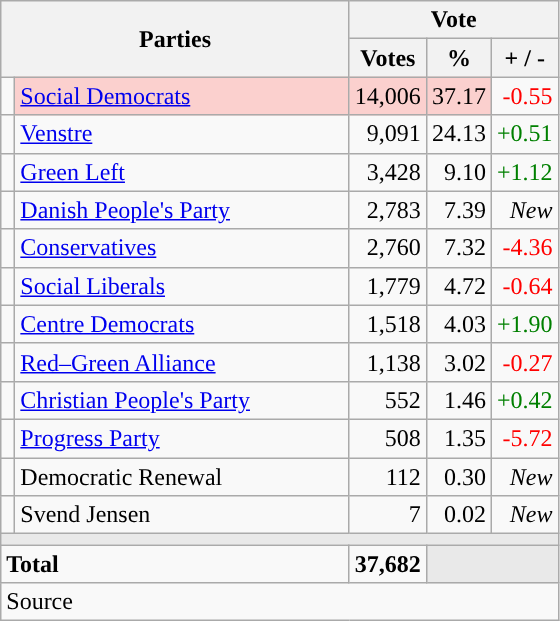<table class="wikitable" style="text-align:right;">
<tr>
<th style="text-align:centre;" rowspan="2" colspan="2" width="225">Parties</th>
<th colspan="3">Vote</th>
</tr>
<tr>
<th width="15">Votes</th>
<th width="15">%</th>
<th width="15">+ / -</th>
</tr>
<tr>
<td width="2" style="color:inherit;background:"></td>
<td bgcolor=#fbd0ce  align="left"><a href='#'>Social Democrats</a></td>
<td bgcolor=#fbd0ce>14,006</td>
<td bgcolor=#fbd0ce>37.17</td>
<td style=color:red;>-0.55</td>
</tr>
<tr>
<td width="2" style="color:inherit;background:"></td>
<td align="left"><a href='#'>Venstre</a></td>
<td>9,091</td>
<td>24.13</td>
<td style=color:green;>+0.51</td>
</tr>
<tr>
<td width="2" style="color:inherit;background:"></td>
<td align="left"><a href='#'>Green Left</a></td>
<td>3,428</td>
<td>9.10</td>
<td style=color:green;>+1.12</td>
</tr>
<tr>
<td width="2" style="color:inherit;background:"></td>
<td align="left"><a href='#'>Danish People's Party</a></td>
<td>2,783</td>
<td>7.39</td>
<td><em>New</em></td>
</tr>
<tr>
<td width="2" style="color:inherit;background:"></td>
<td align="left"><a href='#'>Conservatives</a></td>
<td>2,760</td>
<td>7.32</td>
<td style=color:red;>-4.36</td>
</tr>
<tr>
<td width="2" style="color:inherit;background:"></td>
<td align="left"><a href='#'>Social Liberals</a></td>
<td>1,779</td>
<td>4.72</td>
<td style=color:red;>-0.64</td>
</tr>
<tr>
<td width="2" style="color:inherit;background:"></td>
<td align="left"><a href='#'>Centre Democrats</a></td>
<td>1,518</td>
<td>4.03</td>
<td style=color:green;>+1.90</td>
</tr>
<tr>
<td width="2" style="color:inherit;background:"></td>
<td align="left"><a href='#'>Red–Green Alliance</a></td>
<td>1,138</td>
<td>3.02</td>
<td style=color:red;>-0.27</td>
</tr>
<tr>
<td width="2" style="color:inherit;background:"></td>
<td align="left"><a href='#'>Christian People's Party</a></td>
<td>552</td>
<td>1.46</td>
<td style=color:green;>+0.42</td>
</tr>
<tr>
<td width="2" style="color:inherit;background:"></td>
<td align="left"><a href='#'>Progress Party</a></td>
<td>508</td>
<td>1.35</td>
<td style=color:red;>-5.72</td>
</tr>
<tr>
<td width="2" style="color:inherit;background:"></td>
<td align="left">Democratic Renewal</td>
<td>112</td>
<td>0.30</td>
<td><em>New</em></td>
</tr>
<tr>
<td width="2" style="color:inherit;background:"></td>
<td align="left">Svend Jensen</td>
<td>7</td>
<td>0.02</td>
<td><em>New</em></td>
</tr>
<tr>
<td colspan="7" bgcolor="#E9E9E9"></td>
</tr>
<tr>
<td align="left" colspan="2"><strong>Total</strong></td>
<td><strong>37,682</strong></td>
<td bgcolor="#E9E9E9" colspan="2"></td>
</tr>
<tr>
<td align="left" colspan="6">Source</td>
</tr>
</table>
